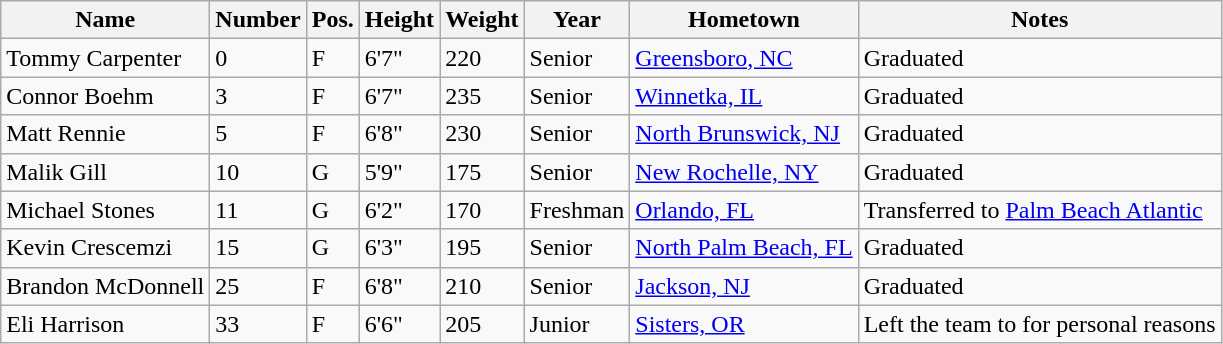<table class="wikitable sortable" border="1">
<tr>
<th>Name</th>
<th>Number</th>
<th>Pos.</th>
<th>Height</th>
<th>Weight</th>
<th>Year</th>
<th>Hometown</th>
<th class="unsortable">Notes</th>
</tr>
<tr>
<td>Tommy Carpenter</td>
<td>0</td>
<td>F</td>
<td>6'7"</td>
<td>220</td>
<td>Senior</td>
<td><a href='#'>Greensboro, NC</a></td>
<td>Graduated</td>
</tr>
<tr>
<td>Connor Boehm</td>
<td>3</td>
<td>F</td>
<td>6'7"</td>
<td>235</td>
<td>Senior</td>
<td><a href='#'>Winnetka, IL</a></td>
<td>Graduated</td>
</tr>
<tr>
<td>Matt Rennie</td>
<td>5</td>
<td>F</td>
<td>6'8"</td>
<td>230</td>
<td>Senior</td>
<td><a href='#'>North Brunswick, NJ</a></td>
<td>Graduated</td>
</tr>
<tr>
<td>Malik Gill</td>
<td>10</td>
<td>G</td>
<td>5'9"</td>
<td>175</td>
<td>Senior</td>
<td><a href='#'>New Rochelle, NY</a></td>
<td>Graduated</td>
</tr>
<tr>
<td>Michael Stones</td>
<td>11</td>
<td>G</td>
<td>6'2"</td>
<td>170</td>
<td>Freshman</td>
<td><a href='#'>Orlando, FL</a></td>
<td>Transferred to <a href='#'>Palm Beach Atlantic</a></td>
</tr>
<tr>
<td>Kevin Crescemzi</td>
<td>15</td>
<td>G</td>
<td>6'3"</td>
<td>195</td>
<td>Senior</td>
<td><a href='#'>North Palm Beach, FL</a></td>
<td>Graduated</td>
</tr>
<tr>
<td>Brandon McDonnell</td>
<td>25</td>
<td>F</td>
<td>6'8"</td>
<td>210</td>
<td>Senior</td>
<td><a href='#'>Jackson, NJ</a></td>
<td>Graduated</td>
</tr>
<tr>
<td>Eli Harrison</td>
<td>33</td>
<td>F</td>
<td>6'6"</td>
<td>205</td>
<td>Junior</td>
<td><a href='#'>Sisters, OR</a></td>
<td>Left the team to for personal reasons</td>
</tr>
</table>
